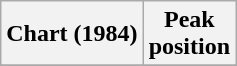<table class="wikitable plainrowheaders" style="text-align:center">
<tr>
<th scope="col">Chart (1984)</th>
<th scope="col">Peak<br>position</th>
</tr>
<tr>
</tr>
</table>
